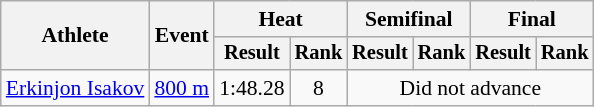<table class=wikitable style="font-size:90%">
<tr>
<th rowspan="2">Athlete</th>
<th rowspan="2">Event</th>
<th colspan="2">Heat</th>
<th colspan="2">Semifinal</th>
<th colspan="2">Final</th>
</tr>
<tr style="font-size:95%">
<th>Result</th>
<th>Rank</th>
<th>Result</th>
<th>Rank</th>
<th>Result</th>
<th>Rank</th>
</tr>
<tr align=center>
<td align=left><a href='#'>Erkinjon Isakov</a></td>
<td align=left><a href='#'>800 m</a></td>
<td>1:48.28</td>
<td>8</td>
<td colspan=4>Did not advance</td>
</tr>
</table>
